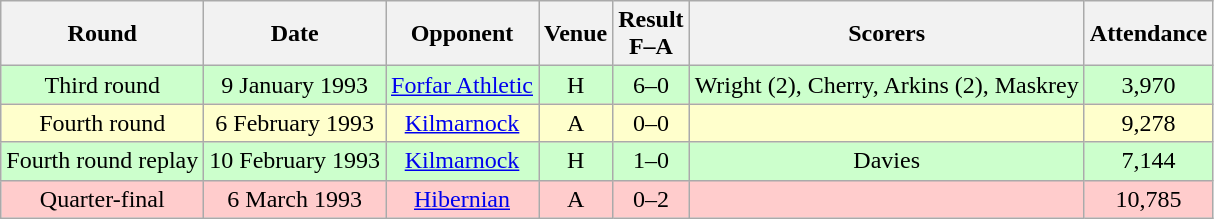<table class="wikitable sortable" style="text-align:center;">
<tr>
<th>Round</th>
<th>Date</th>
<th>Opponent</th>
<th>Venue</th>
<th>Result<br>F–A</th>
<th class=unsortable>Scorers</th>
<th>Attendance</th>
</tr>
<tr bgcolor="#CCFFCC">
<td>Third round</td>
<td>9 January 1993</td>
<td><a href='#'>Forfar Athletic</a></td>
<td>H</td>
<td>6–0</td>
<td>Wright (2), Cherry, Arkins (2), Maskrey</td>
<td>3,970</td>
</tr>
<tr bgcolor="#FFFFCC">
<td>Fourth round</td>
<td>6 February 1993</td>
<td><a href='#'>Kilmarnock</a></td>
<td>A</td>
<td>0–0</td>
<td></td>
<td>9,278</td>
</tr>
<tr bgcolor="#CCFFCC">
<td>Fourth round replay</td>
<td>10 February 1993</td>
<td><a href='#'>Kilmarnock</a></td>
<td>H</td>
<td>1–0 </td>
<td>Davies</td>
<td>7,144</td>
</tr>
<tr bgcolor="#FFCCCC">
<td>Quarter-final</td>
<td>6 March 1993</td>
<td><a href='#'>Hibernian</a></td>
<td>A</td>
<td>0–2</td>
<td></td>
<td>10,785</td>
</tr>
</table>
